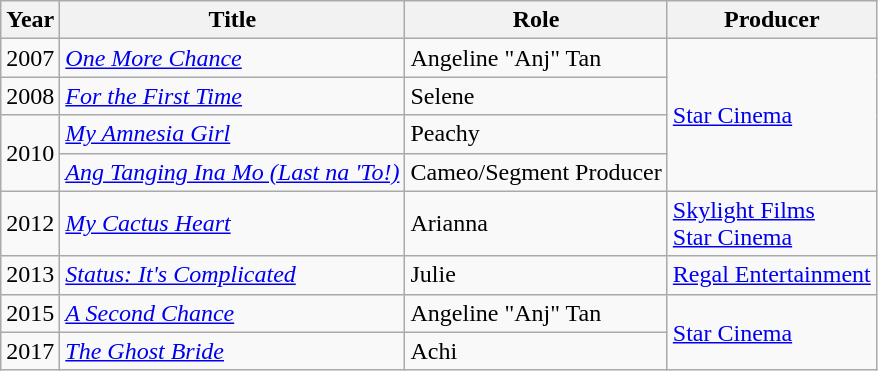<table class="wikitable">
<tr>
<th>Year</th>
<th>Title</th>
<th>Role</th>
<th>Producer</th>
</tr>
<tr>
<td>2007</td>
<td><em><a href='#'>One More Chance</a></em></td>
<td>Angeline "Anj" Tan</td>
<td rowspan=4><a href='#'>Star Cinema</a></td>
</tr>
<tr>
<td>2008</td>
<td><em><a href='#'>For the First Time</a></em></td>
<td>Selene</td>
</tr>
<tr>
<td rowspan=2>2010</td>
<td><em><a href='#'>My Amnesia Girl</a></em></td>
<td>Peachy</td>
</tr>
<tr>
<td><em><a href='#'>Ang Tanging Ina Mo (Last na 'To!)</a></em></td>
<td>Cameo/Segment Producer</td>
</tr>
<tr>
<td>2012</td>
<td><em><a href='#'>My Cactus Heart</a></em></td>
<td>Arianna</td>
<td><a href='#'>Skylight Films</a><br><a href='#'>Star Cinema</a></td>
</tr>
<tr>
<td>2013</td>
<td><em><a href='#'>Status: It's Complicated</a></em></td>
<td>Julie</td>
<td><a href='#'>Regal Entertainment</a></td>
</tr>
<tr>
<td>2015</td>
<td><em><a href='#'>A Second Chance</a></em></td>
<td>Angeline "Anj" Tan</td>
<td rowspan=2><a href='#'>Star Cinema</a></td>
</tr>
<tr>
<td>2017</td>
<td><em><a href='#'>The Ghost Bride</a></em></td>
<td>Achi</td>
</tr>
</table>
